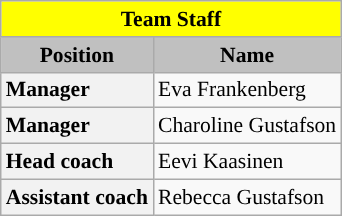<table class="wikitable" style="text-align:left; font-size:90%;">
<tr>
<th style=background:Yellow colspan=2>Team Staff</th>
</tr>
<tr>
<th style="background:silver;">Position</th>
<th style="background:silver;">Name</th>
</tr>
<tr>
<th style="text-align:left;">Manager</th>
<td>Eva Frankenberg</td>
</tr>
<tr>
<th style="text-align:left;">Manager</th>
<td>Charoline Gustafson</td>
</tr>
<tr>
<th style="text-align:left;">Head coach</th>
<td>Eevi Kaasinen</td>
</tr>
<tr>
<th style="text-align:left;">Assistant coach</th>
<td>Rebecca Gustafson</td>
</tr>
</table>
